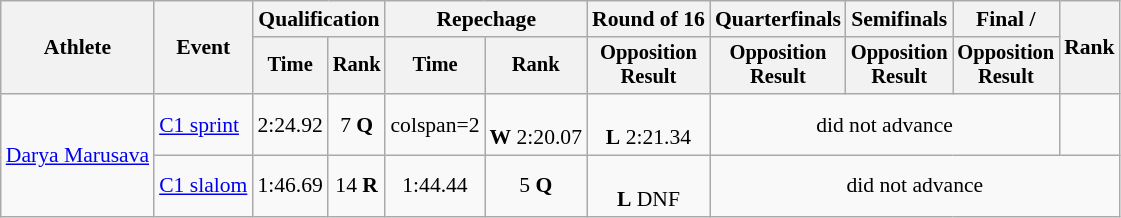<table class="wikitable" style="font-size:90%;">
<tr>
<th rowspan=2>Athlete</th>
<th rowspan=2>Event</th>
<th colspan=2>Qualification</th>
<th colspan=2>Repechage</th>
<th>Round of 16</th>
<th>Quarterfinals</th>
<th>Semifinals</th>
<th>Final / </th>
<th rowspan=2>Rank</th>
</tr>
<tr style="font-size:95%">
<th>Time</th>
<th>Rank</th>
<th>Time</th>
<th>Rank</th>
<th>Opposition<br>Result</th>
<th>Opposition<br>Result</th>
<th>Opposition<br>Result</th>
<th>Opposition<br>Result</th>
</tr>
<tr align=center>
<td align=left rowspan=2><a href='#'>Darya Marusava</a></td>
<td align=left><a href='#'>C1 sprint</a></td>
<td>2:24.92</td>
<td>7 <strong>Q</strong></td>
<td>colspan=2 </td>
<td><br><strong>W</strong> 2:20.07</td>
<td><br><strong>L</strong> 2:21.34</td>
<td colspan=3>did not advance</td>
</tr>
<tr align=center>
<td align=left><a href='#'>C1 slalom</a></td>
<td>1:46.69</td>
<td>14 <strong>R</strong></td>
<td>1:44.44</td>
<td>5 <strong>Q</strong></td>
<td><br><strong>L</strong> DNF</td>
<td colspan=4>did not advance</td>
</tr>
</table>
